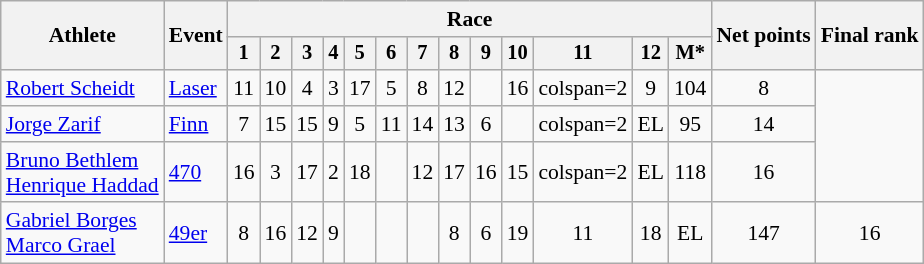<table class="wikitable" style="font-size:90%">
<tr>
<th rowspan="2">Athlete</th>
<th rowspan="2">Event</th>
<th colspan=13>Race</th>
<th rowspan=2>Net points</th>
<th rowspan=2>Final rank</th>
</tr>
<tr style="font-size:95%">
<th>1</th>
<th>2</th>
<th>3</th>
<th>4</th>
<th>5</th>
<th>6</th>
<th>7</th>
<th>8</th>
<th>9</th>
<th>10</th>
<th>11</th>
<th>12</th>
<th>M*</th>
</tr>
<tr align=center>
<td align=left><a href='#'>Robert Scheidt</a></td>
<td align=left><a href='#'>Laser</a></td>
<td>11</td>
<td>10</td>
<td>4</td>
<td>3</td>
<td>17</td>
<td>5</td>
<td>8</td>
<td>12</td>
<td></td>
<td>16</td>
<td>colspan=2 </td>
<td>9</td>
<td>104</td>
<td>8</td>
</tr>
<tr align=center>
<td align=left><a href='#'>Jorge Zarif</a></td>
<td align=left><a href='#'>Finn</a></td>
<td>7</td>
<td>15</td>
<td>15</td>
<td>9</td>
<td>5</td>
<td>11</td>
<td>14</td>
<td>13</td>
<td>6</td>
<td></td>
<td>colspan=2 </td>
<td>EL</td>
<td>95</td>
<td>14</td>
</tr>
<tr align=center>
<td align=left><a href='#'>Bruno Bethlem</a><br><a href='#'>Henrique Haddad</a></td>
<td align=left><a href='#'>470</a></td>
<td>16</td>
<td>3</td>
<td>17</td>
<td>2</td>
<td>18</td>
<td></td>
<td>12</td>
<td>17</td>
<td>16</td>
<td>15</td>
<td>colspan=2 </td>
<td>EL</td>
<td>118</td>
<td>16</td>
</tr>
<tr align=center>
<td align=left><a href='#'>Gabriel Borges</a><br><a href='#'>Marco Grael</a></td>
<td align=left><a href='#'>49er</a></td>
<td>8</td>
<td>16</td>
<td>12</td>
<td>9</td>
<td></td>
<td></td>
<td></td>
<td>8</td>
<td>6</td>
<td>19</td>
<td>11</td>
<td>18</td>
<td>EL</td>
<td>147</td>
<td>16</td>
</tr>
</table>
